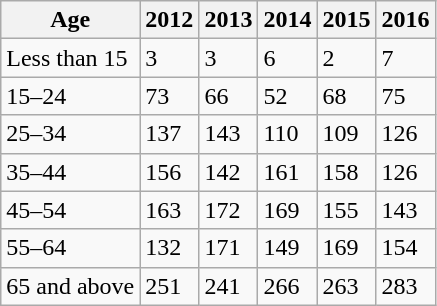<table class="wikitable sortable">
<tr>
<th>Age</th>
<th>2012</th>
<th>2013</th>
<th>2014</th>
<th>2015</th>
<th>2016</th>
</tr>
<tr>
<td>Less than 15</td>
<td>3</td>
<td>3</td>
<td>6</td>
<td>2</td>
<td>7</td>
</tr>
<tr>
<td>15–24</td>
<td>73</td>
<td>66</td>
<td>52</td>
<td>68</td>
<td>75</td>
</tr>
<tr>
<td>25–34</td>
<td>137</td>
<td>143</td>
<td>110</td>
<td>109</td>
<td>126</td>
</tr>
<tr>
<td>35–44</td>
<td>156</td>
<td>142</td>
<td>161</td>
<td>158</td>
<td>126</td>
</tr>
<tr>
<td>45–54</td>
<td>163</td>
<td>172</td>
<td>169</td>
<td>155</td>
<td>143</td>
</tr>
<tr>
<td>55–64</td>
<td>132</td>
<td>171</td>
<td>149</td>
<td>169</td>
<td>154</td>
</tr>
<tr>
<td>65 and above</td>
<td>251</td>
<td>241</td>
<td>266</td>
<td>263</td>
<td>283</td>
</tr>
</table>
